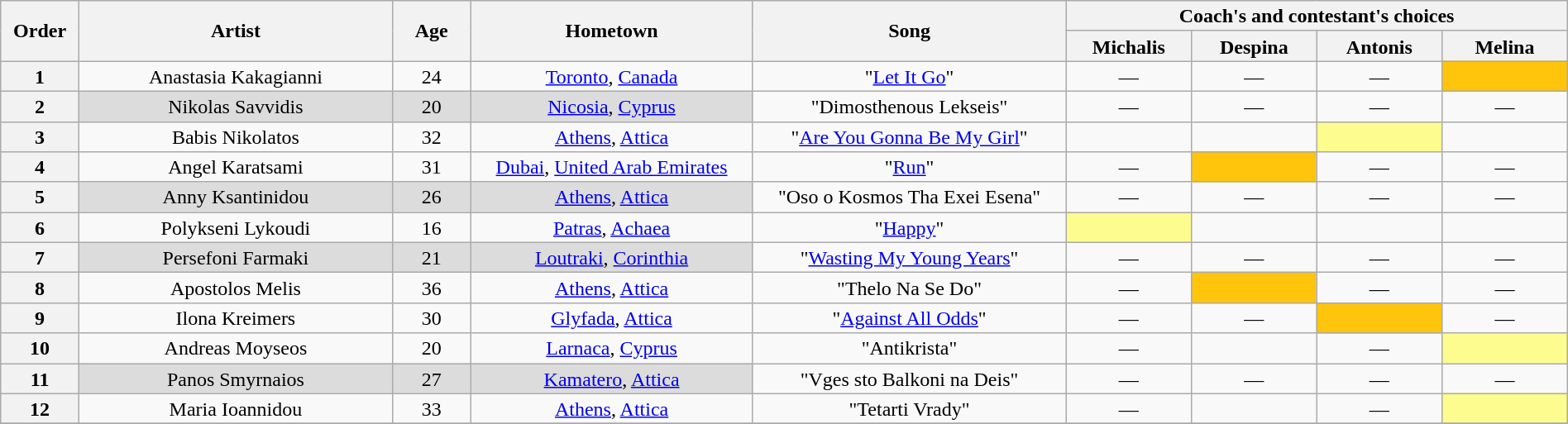<table class="wikitable" style="text-align:center; line-height:17px; width:100%;">
<tr>
<th scope="col" rowspan="2" width="05%">Order</th>
<th scope="col" rowspan="2" width="20%">Artist</th>
<th scope="col" rowspan="2" width="05%">Age</th>
<th scope="col" rowspan="2" width="18%">Hometown</th>
<th scope="col" rowspan="2" width="20%">Song</th>
<th scope="col" colspan="4" width="32%">Coach's and contestant's choices</th>
</tr>
<tr>
<th width="08%">Michalis</th>
<th width="08%">Despina</th>
<th width="08%">Antonis</th>
<th width="08%">Melina</th>
</tr>
<tr>
<th>1</th>
<td>Anastasia Kakagianni</td>
<td>24</td>
<td><a href='#'>Toronto</a>, <a href='#'>Canada</a></td>
<td>"<a href='#'>Let It Go</a>"</td>
<td>—</td>
<td>—</td>
<td>—</td>
<td style="background: #FFC40C"></td>
</tr>
<tr>
<th>2</th>
<td style="background: #DCDCDC;">Nikolas Savvidis</td>
<td style="background: #DCDCDC;">20</td>
<td style="background: #DCDCDC;"><a href='#'>Nicosia</a>, <a href='#'>Cyprus</a></td>
<td>"Dimosthenous Lekseis"</td>
<td>—</td>
<td>—</td>
<td>—</td>
<td>—</td>
</tr>
<tr>
<th>3</th>
<td>Babis Nikolatos</td>
<td>32</td>
<td><a href='#'>Athens</a>, <a href='#'>Attica</a></td>
<td>"<a href='#'>Are You Gonna Be My Girl</a>"</td>
<td></td>
<td></td>
<td style="background: #fdfc8f;"></td>
<td></td>
</tr>
<tr>
<th>4</th>
<td>Angel Karatsami</td>
<td>31</td>
<td><a href='#'>Dubai</a>, <a href='#'>United Arab Emirates</a></td>
<td>"<a href='#'>Run</a>"</td>
<td>—</td>
<td style="background: #FFC40C"></td>
<td>—</td>
<td>—</td>
</tr>
<tr>
<th>5</th>
<td style="background: #DCDCDC;">Anny Ksantinidou</td>
<td style="background: #DCDCDC;">26</td>
<td style="background: #DCDCDC;"><a href='#'>Athens</a>, <a href='#'>Attica</a></td>
<td>"Oso o Kosmos Tha Exei Esena"</td>
<td>—</td>
<td>—</td>
<td>—</td>
<td>—</td>
</tr>
<tr>
<th>6</th>
<td>Polykseni Lykoudi</td>
<td>16</td>
<td><a href='#'>Patras</a>, <a href='#'>Achaea</a></td>
<td>"<a href='#'>Happy</a>"</td>
<td style="background: #fdfc8f;"></td>
<td></td>
<td></td>
<td></td>
</tr>
<tr>
<th>7</th>
<td style="background: #DCDCDC;">Persefoni Farmaki</td>
<td style="background: #DCDCDC;">21</td>
<td style="background: #DCDCDC;"><a href='#'>Loutraki</a>, <a href='#'>Corinthia</a></td>
<td>"<a href='#'>Wasting My Young Years</a>"</td>
<td>—</td>
<td>—</td>
<td>—</td>
<td>—</td>
</tr>
<tr>
<th>8</th>
<td>Apostolos Melis</td>
<td>36</td>
<td><a href='#'>Athens</a>, <a href='#'>Attica</a></td>
<td>"Thelo Na Se Do"</td>
<td>—</td>
<td style="background: #FFC40C"></td>
<td>—</td>
<td>—</td>
</tr>
<tr>
<th>9</th>
<td>Ilona Kreimers</td>
<td>30</td>
<td><a href='#'>Glyfada</a>, <a href='#'>Attica</a></td>
<td>"<a href='#'>Against All Odds</a>"</td>
<td>—</td>
<td>—</td>
<td style="background: #FFC40C"></td>
<td>—</td>
</tr>
<tr>
<th>10</th>
<td>Andreas Moyseos</td>
<td>20</td>
<td><a href='#'>Larnaca</a>, <a href='#'>Cyprus</a></td>
<td>"Antikrista"</td>
<td>—</td>
<td></td>
<td>—</td>
<td style="background: #fdfc8f;"></td>
</tr>
<tr>
<th>11</th>
<td style="background: #DCDCDC;">Panos Smyrnaios</td>
<td style="background: #DCDCDC;">27</td>
<td style="background: #DCDCDC;"><a href='#'>Kamatero</a>, <a href='#'>Attica</a></td>
<td>"Vges sto Balkoni na Deis"</td>
<td>—</td>
<td>—</td>
<td>—</td>
<td>—</td>
</tr>
<tr>
<th>12</th>
<td>Maria Ioannidou</td>
<td>33</td>
<td><a href='#'>Athens</a>, <a href='#'>Attica</a></td>
<td>"Tetarti Vrady"</td>
<td>—</td>
<td></td>
<td>—</td>
<td style="background: #fdfc8f;"></td>
</tr>
<tr>
</tr>
</table>
